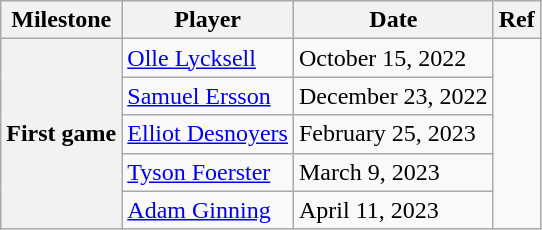<table class="wikitable">
<tr>
<th scope="col">Milestone</th>
<th scope="col">Player</th>
<th scope="col">Date</th>
<th scope="col">Ref</th>
</tr>
<tr>
<th rowspan=5>First game</th>
<td><a href='#'>Olle Lycksell</a></td>
<td>October 15, 2022</td>
<td rowspan=5></td>
</tr>
<tr>
<td><a href='#'>Samuel Ersson</a></td>
<td>December 23, 2022</td>
</tr>
<tr>
<td><a href='#'>Elliot Desnoyers</a></td>
<td>February 25, 2023</td>
</tr>
<tr>
<td><a href='#'>Tyson Foerster</a></td>
<td>March 9, 2023</td>
</tr>
<tr>
<td><a href='#'>Adam Ginning</a></td>
<td>April 11, 2023</td>
</tr>
</table>
